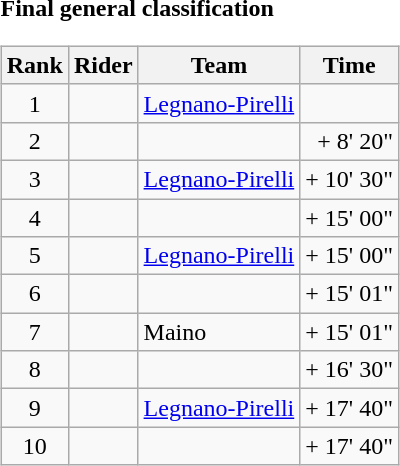<table>
<tr>
<td><strong>Final general classification</strong><br><table class="wikitable">
<tr>
<th scope="col">Rank</th>
<th scope="col">Rider</th>
<th scope="col">Team</th>
<th scope="col">Time</th>
</tr>
<tr>
<td style="text-align:center;">1</td>
<td></td>
<td><a href='#'>Legnano-Pirelli</a></td>
<td style="text-align:right;"></td>
</tr>
<tr>
<td style="text-align:center;">2</td>
<td></td>
<td></td>
<td style="text-align:right;">+ 8' 20"</td>
</tr>
<tr>
<td style="text-align:center;">3</td>
<td></td>
<td><a href='#'>Legnano-Pirelli</a></td>
<td style="text-align:right;">+ 10' 30"</td>
</tr>
<tr>
<td style="text-align:center;">4</td>
<td></td>
<td></td>
<td style="text-align:right;">+ 15' 00"</td>
</tr>
<tr>
<td style="text-align:center;">5</td>
<td></td>
<td><a href='#'>Legnano-Pirelli</a></td>
<td style="text-align:right;">+ 15' 00"</td>
</tr>
<tr>
<td style="text-align:center;">6</td>
<td></td>
<td></td>
<td style="text-align:right;">+ 15' 01"</td>
</tr>
<tr>
<td style="text-align:center;">7</td>
<td></td>
<td>Maino</td>
<td style="text-align:right;">+ 15' 01"</td>
</tr>
<tr>
<td style="text-align:center;">8</td>
<td></td>
<td></td>
<td style="text-align:right;">+ 16' 30"</td>
</tr>
<tr>
<td style="text-align:center;">9</td>
<td></td>
<td><a href='#'>Legnano-Pirelli</a></td>
<td style="text-align:right;">+ 17' 40"</td>
</tr>
<tr>
<td style="text-align:center;">10</td>
<td></td>
<td></td>
<td style="text-align:right;">+ 17' 40"</td>
</tr>
</table>
</td>
</tr>
</table>
